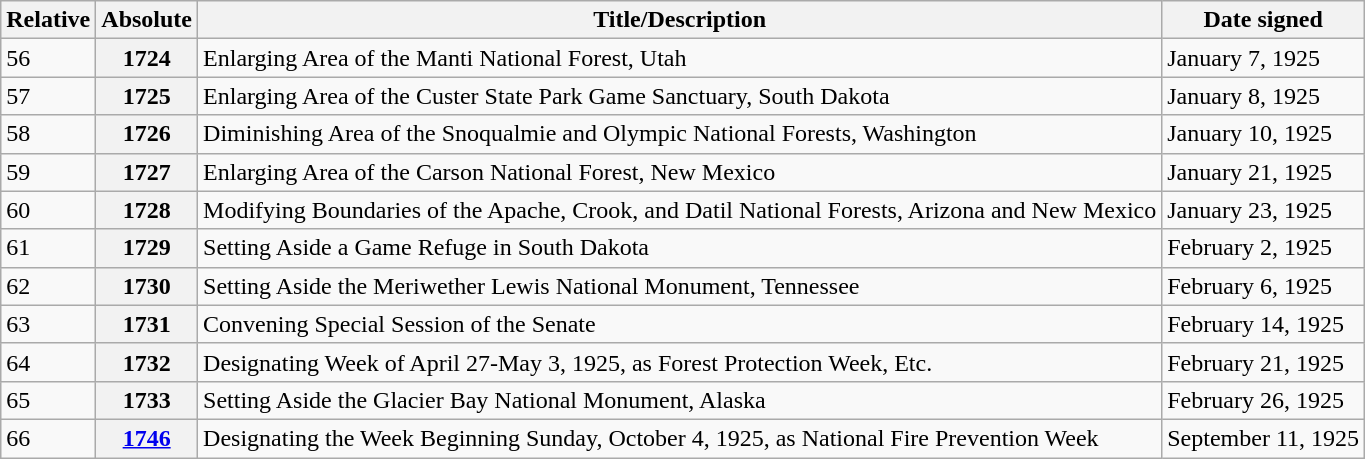<table class="wikitable">
<tr>
<th>Relative </th>
<th>Absolute </th>
<th>Title/Description</th>
<th>Date signed</th>
</tr>
<tr>
<td>56</td>
<th>1724</th>
<td>Enlarging Area of the Manti National Forest, Utah</td>
<td>January 7, 1925</td>
</tr>
<tr>
<td>57</td>
<th>1725</th>
<td>Enlarging Area of the Custer State Park Game Sanctuary, South Dakota</td>
<td>January 8, 1925</td>
</tr>
<tr>
<td>58</td>
<th>1726</th>
<td>Diminishing Area of the Snoqualmie and Olympic National Forests, Washington</td>
<td>January 10, 1925</td>
</tr>
<tr>
<td>59</td>
<th>1727</th>
<td>Enlarging Area of the Carson National Forest, New Mexico</td>
<td>January 21, 1925</td>
</tr>
<tr>
<td>60</td>
<th>1728</th>
<td>Modifying Boundaries of the Apache, Crook, and Datil National Forests, Arizona and New Mexico</td>
<td>January 23, 1925</td>
</tr>
<tr>
<td>61</td>
<th>1729</th>
<td>Setting Aside a Game Refuge in South Dakota</td>
<td>February 2, 1925</td>
</tr>
<tr>
<td>62</td>
<th>1730</th>
<td>Setting Aside the Meriwether Lewis National Monument, Tennessee</td>
<td>February 6, 1925</td>
</tr>
<tr>
<td>63</td>
<th>1731</th>
<td>Convening Special Session of the Senate</td>
<td>February 14, 1925</td>
</tr>
<tr>
<td>64</td>
<th>1732</th>
<td>Designating Week of April 27-May 3, 1925, as Forest Protection Week, Etc.</td>
<td>February 21, 1925</td>
</tr>
<tr>
<td>65</td>
<th>1733</th>
<td>Setting Aside the Glacier Bay National Monument, Alaska</td>
<td>February 26, 1925</td>
</tr>
<tr>
<td>66</td>
<th><a href='#'>1746</a></th>
<td>Designating the Week Beginning Sunday, October 4, 1925, as National Fire Prevention Week</td>
<td>September 11, 1925</td>
</tr>
</table>
